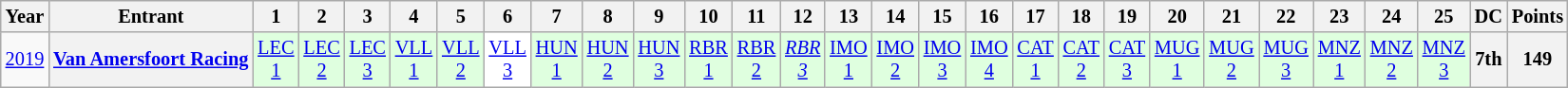<table class="wikitable" style="text-align:center; font-size:85%">
<tr>
<th>Year</th>
<th>Entrant</th>
<th>1</th>
<th>2</th>
<th>3</th>
<th>4</th>
<th>5</th>
<th>6</th>
<th>7</th>
<th>8</th>
<th>9</th>
<th>10</th>
<th>11</th>
<th>12</th>
<th>13</th>
<th>14</th>
<th>15</th>
<th>16</th>
<th>17</th>
<th>18</th>
<th>19</th>
<th>20</th>
<th>21</th>
<th>22</th>
<th>23</th>
<th>24</th>
<th>25</th>
<th>DC</th>
<th>Points</th>
</tr>
<tr>
<td><a href='#'>2019</a></td>
<th nowrap><a href='#'>Van Amersfoort Racing</a></th>
<td style="background:#DFFFDF;"><a href='#'>LEC<br>1</a><br></td>
<td style="background:#DFFFDF;"><a href='#'>LEC<br>2</a><br></td>
<td style="background:#DFFFDF;"><a href='#'>LEC<br>3</a><br></td>
<td style="background:#DFFFDF;"><a href='#'>VLL<br>1</a><br></td>
<td style="background:#DFFFDF;"><a href='#'>VLL<br>2</a><br></td>
<td style="background:#FFFFFF;"><a href='#'>VLL<br>3</a><br></td>
<td style="background:#DFFFDF;"><a href='#'>HUN<br>1</a><br></td>
<td style="background:#DFFFDF;"><a href='#'>HUN<br>2</a><br></td>
<td style="background:#DFFFDF;"><a href='#'>HUN<br>3</a><br></td>
<td style="background:#DFFFDF;"><a href='#'>RBR<br>1</a><br></td>
<td style="background:#DFFFDF;"><a href='#'>RBR<br>2</a><br></td>
<td style="background:#DFFFDF;"><em><a href='#'>RBR<br>3</a></em><br></td>
<td style="background:#DFFFDF;"><a href='#'>IMO<br>1</a><br></td>
<td style="background:#DFFFDF;"><a href='#'>IMO<br>2</a><br></td>
<td style="background:#DFFFDF;"><a href='#'>IMO<br>3</a><br></td>
<td style="background:#DFFFDF;"><a href='#'>IMO<br>4</a><br></td>
<td style="background:#DFFFDF;"><a href='#'>CAT<br>1</a><br></td>
<td style="background:#DFFFDF;"><a href='#'>CAT<br>2</a><br></td>
<td style="background:#DFFFDF;"><a href='#'>CAT<br>3</a><br></td>
<td style="background:#DFFFDF;"><a href='#'>MUG<br>1</a><br></td>
<td style="background:#DFFFDF;"><a href='#'>MUG<br>2</a><br></td>
<td style="background:#DFFFDF;"><a href='#'>MUG<br>3</a><br></td>
<td style="background:#DFFFDF;"><a href='#'>MNZ<br>1</a><br></td>
<td style="background:#DFFFDF;"><a href='#'>MNZ<br>2</a><br></td>
<td style="background:#DFFFDF;"><a href='#'>MNZ<br>3</a><br></td>
<th>7th</th>
<th>149</th>
</tr>
</table>
